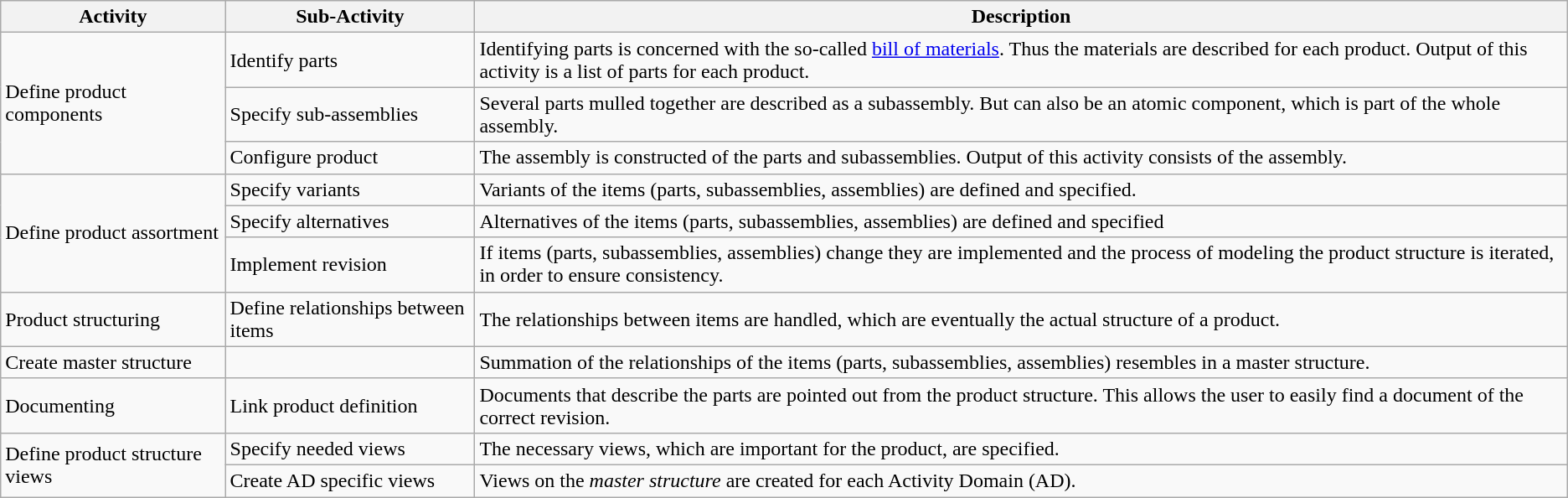<table class="wikitable" style="text-align:left">
<tr>
<th>Activity</th>
<th>Sub-Activity</th>
<th>Description</th>
</tr>
<tr>
<td rowspan=3>Define product components</td>
<td>Identify parts</td>
<td>Identifying parts is concerned with the so-called <a href='#'>bill of materials</a>. Thus the materials are described for each product. Output of this activity is a list of parts for each product.</td>
</tr>
<tr>
<td>Specify sub-assemblies</td>
<td>Several parts mulled together are described as a subassembly. But can also be an atomic component, which is part of the whole assembly.</td>
</tr>
<tr>
<td>Configure product</td>
<td>The assembly is constructed of the parts and subassemblies. Output of this activity consists of the assembly.</td>
</tr>
<tr>
<td rowspan=3>Define product assortment</td>
<td>Specify variants</td>
<td>Variants of the items (parts, subassemblies, assemblies) are defined and specified.</td>
</tr>
<tr>
<td>Specify alternatives</td>
<td>Alternatives of the items (parts, subassemblies, assemblies) are defined and specified</td>
</tr>
<tr>
<td>Implement revision</td>
<td>If items (parts, subassemblies, assemblies) change they are implemented and the process of modeling the product structure is iterated, in order to ensure consistency.</td>
</tr>
<tr>
<td>Product structuring</td>
<td>Define relationships between items</td>
<td>The relationships between items are handled, which are eventually the actual structure of a product.</td>
</tr>
<tr>
<td>Create master structure</td>
<td> </td>
<td>Summation of the relationships of the items (parts, subassemblies, assemblies) resembles in a master structure.</td>
</tr>
<tr>
<td>Documenting</td>
<td>Link product definition</td>
<td>Documents that describe the parts are pointed out from the product structure. This allows the user to easily find a document of the correct revision.</td>
</tr>
<tr>
<td rowspan=2>Define product structure views</td>
<td>Specify needed views</td>
<td>The necessary views, which are important for the product, are specified.</td>
</tr>
<tr>
<td>Create AD specific views</td>
<td>Views on the <em>master structure</em> are created for each Activity Domain (AD).</td>
</tr>
</table>
